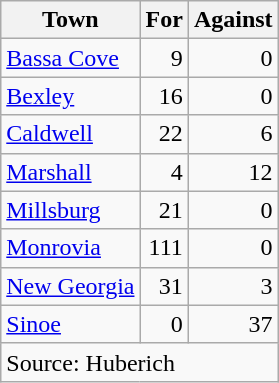<table class=wikitable style=text-align:right>
<tr>
<th>Town</th>
<th>For</th>
<th>Against</th>
</tr>
<tr>
<td align=left><a href='#'>Bassa Cove</a></td>
<td>9</td>
<td>0</td>
</tr>
<tr>
<td align=left><a href='#'>Bexley</a></td>
<td>16</td>
<td>0</td>
</tr>
<tr>
<td align=left><a href='#'>Caldwell</a></td>
<td>22</td>
<td>6</td>
</tr>
<tr>
<td align=left><a href='#'>Marshall</a></td>
<td>4</td>
<td>12</td>
</tr>
<tr>
<td align=left><a href='#'>Millsburg</a></td>
<td>21</td>
<td>0</td>
</tr>
<tr>
<td align=left><a href='#'>Monrovia</a></td>
<td>111</td>
<td>0</td>
</tr>
<tr>
<td align=left><a href='#'>New Georgia</a></td>
<td>31</td>
<td>3</td>
</tr>
<tr>
<td align=left><a href='#'>Sinoe</a></td>
<td>0</td>
<td>37</td>
</tr>
<tr>
<td align=left colspan=3>Source: Huberich</td>
</tr>
</table>
